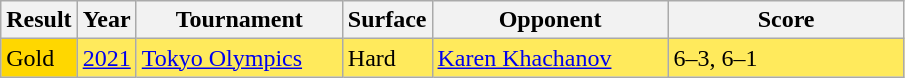<table class="wikitable">
<tr>
<th>Result</th>
<th>Year</th>
<th width=130>Tournament</th>
<th>Surface</th>
<th width=150>Opponent</th>
<th class="unsortable" width=150>Score</th>
</tr>
<tr style="background:#ffea5c;">
<td bgcolor=gold>Gold</td>
<td><a href='#'>2021</a></td>
<td><a href='#'>Tokyo Olympics</a></td>
<td>Hard</td>
<td> <a href='#'>Karen Khachanov</a></td>
<td>6–3, 6–1</td>
</tr>
</table>
